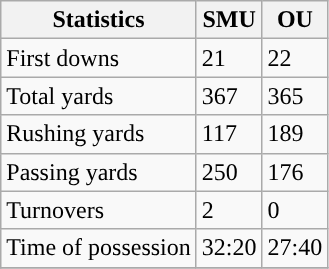<table class="wikitable" style="float: left;">
<tr>
<th>Statistics</th>
<th>SMU</th>
<th>OU</th>
</tr>
<tr>
<td>First downs</td>
<td>21</td>
<td>22</td>
</tr>
<tr>
<td>Total yards</td>
<td>367</td>
<td>365</td>
</tr>
<tr>
<td>Rushing yards</td>
<td>117</td>
<td>189</td>
</tr>
<tr>
<td>Passing yards</td>
<td>250</td>
<td>176</td>
</tr>
<tr>
<td>Turnovers</td>
<td>2</td>
<td>0</td>
</tr>
<tr>
<td>Time of possession</td>
<td>32:20</td>
<td>27:40</td>
</tr>
<tr>
</tr>
</table>
